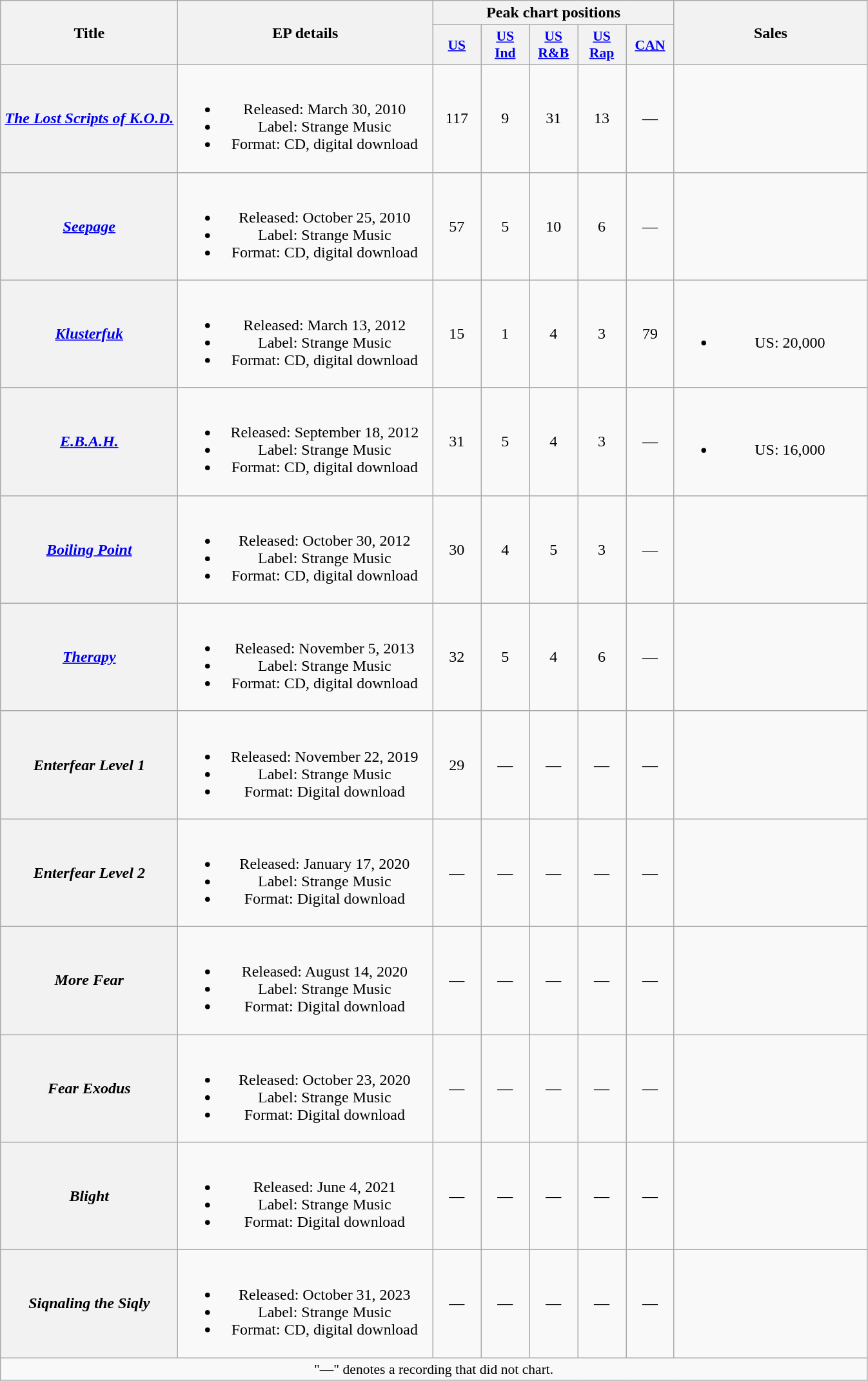<table class="wikitable plainrowheaders" style="text-align:center;">
<tr>
<th scope="col" rowspan="2" style="width:11em;">Title</th>
<th scope="col" rowspan="2" style="width:16em;">EP details</th>
<th scope="col" colspan="5">Peak chart positions</th>
<th scope="col" rowspan="2" style="width:12em;">Sales</th>
</tr>
<tr>
<th style="width:3em;font-size:90%;"><a href='#'>US</a><br></th>
<th style="width:3em;font-size:90%;"><a href='#'>US<br>Ind</a><br></th>
<th style="width:3em;font-size:90%;"><a href='#'>US<br>R&B</a><br></th>
<th style="width:3em;font-size:90%;"><a href='#'>US<br>Rap</a><br></th>
<th style="width:3em;font-size:90%;"><a href='#'>CAN</a><br></th>
</tr>
<tr>
<th scope="row"><em><a href='#'>The Lost Scripts of K.O.D.</a></em></th>
<td><br><ul><li>Released: March 30, 2010</li><li>Label: Strange Music</li><li>Format: CD, digital download</li></ul></td>
<td>117</td>
<td>9</td>
<td>31</td>
<td>13</td>
<td>—</td>
<td></td>
</tr>
<tr>
<th scope="row"><em><a href='#'>Seepage</a></em></th>
<td><br><ul><li>Released: October 25, 2010</li><li>Label: Strange Music</li><li>Format: CD, digital download</li></ul></td>
<td>57</td>
<td>5</td>
<td>10</td>
<td>6</td>
<td>—</td>
<td></td>
</tr>
<tr>
<th scope="row"><em><a href='#'>Klusterfuk</a></em></th>
<td><br><ul><li>Released: March 13, 2012</li><li>Label: Strange Music</li><li>Format: CD, digital download</li></ul></td>
<td>15</td>
<td>1</td>
<td>4</td>
<td>3</td>
<td>79</td>
<td><br><ul><li>US: 20,000</li></ul></td>
</tr>
<tr>
<th scope="row"><em><a href='#'>E.B.A.H.</a></em></th>
<td><br><ul><li>Released: September 18, 2012</li><li>Label: Strange Music</li><li>Format: CD, digital download</li></ul></td>
<td>31</td>
<td>5</td>
<td>4</td>
<td>3</td>
<td>—</td>
<td><br><ul><li>US: 16,000</li></ul></td>
</tr>
<tr>
<th scope="row"><em><a href='#'>Boiling Point</a></em></th>
<td><br><ul><li>Released: October 30, 2012</li><li>Label: Strange Music</li><li>Format: CD, digital download</li></ul></td>
<td>30</td>
<td>4</td>
<td>5</td>
<td>3</td>
<td>—</td>
<td></td>
</tr>
<tr>
<th scope="row"><em><a href='#'>Therapy</a></em></th>
<td><br><ul><li>Released: November 5, 2013</li><li>Label: Strange Music</li><li>Format: CD, digital download</li></ul></td>
<td>32</td>
<td>5</td>
<td>4</td>
<td>6</td>
<td>—</td>
<td></td>
</tr>
<tr>
<th scope="row"><em>Enterfear Level 1</em></th>
<td><br><ul><li>Released: November 22, 2019</li><li>Label: Strange Music</li><li>Format: Digital download</li></ul></td>
<td>29</td>
<td>—</td>
<td>—</td>
<td>—</td>
<td>—</td>
<td></td>
</tr>
<tr>
<th scope="row"><em>Enterfear Level 2</em></th>
<td><br><ul><li>Released: January 17, 2020</li><li>Label: Strange Music</li><li>Format: Digital download</li></ul></td>
<td>—</td>
<td>—</td>
<td>—</td>
<td>—</td>
<td>—</td>
<td></td>
</tr>
<tr>
<th scope="row"><em>More Fear</em></th>
<td><br><ul><li>Released: August 14, 2020</li><li>Label: Strange Music</li><li>Format: Digital download</li></ul></td>
<td>—</td>
<td>—</td>
<td>—</td>
<td>—</td>
<td>—</td>
<td></td>
</tr>
<tr>
<th scope="row"><em>Fear Exodus</em></th>
<td><br><ul><li>Released: October 23, 2020</li><li>Label: Strange Music</li><li>Format: Digital download</li></ul></td>
<td>—</td>
<td>—</td>
<td>—</td>
<td>—</td>
<td>—</td>
<td></td>
</tr>
<tr>
<th scope="row"><em>Blight</em> <br></th>
<td><br><ul><li>Released: June 4, 2021</li><li>Label: Strange Music</li><li>Format: Digital download</li></ul></td>
<td>—</td>
<td>—</td>
<td>—</td>
<td>—</td>
<td>—</td>
<td></td>
</tr>
<tr>
<th scope="row"><em>Siqnaling the Siqly</em> <br></th>
<td><br><ul><li>Released: October 31, 2023</li><li>Label: Strange Music</li><li>Format: CD, digital download</li></ul></td>
<td>—</td>
<td>—</td>
<td>—</td>
<td>—</td>
<td>—</td>
<td></td>
</tr>
<tr>
<td colspan="8" style="font-size:90%">"—" denotes a recording that did not chart.</td>
</tr>
</table>
